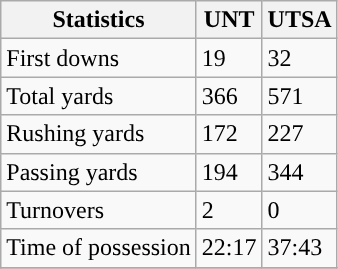<table class="wikitable">
<tr>
<th>Statistics</th>
<th>UNT</th>
<th>UTSA</th>
</tr>
<tr>
<td>First downs</td>
<td>19</td>
<td>32</td>
</tr>
<tr>
<td>Total yards</td>
<td>366</td>
<td>571</td>
</tr>
<tr>
<td>Rushing yards</td>
<td>172</td>
<td>227</td>
</tr>
<tr>
<td>Passing yards</td>
<td>194</td>
<td>344</td>
</tr>
<tr>
<td>Turnovers</td>
<td>2</td>
<td>0</td>
</tr>
<tr>
<td>Time of possession</td>
<td>22:17</td>
<td>37:43</td>
</tr>
<tr>
</tr>
</table>
